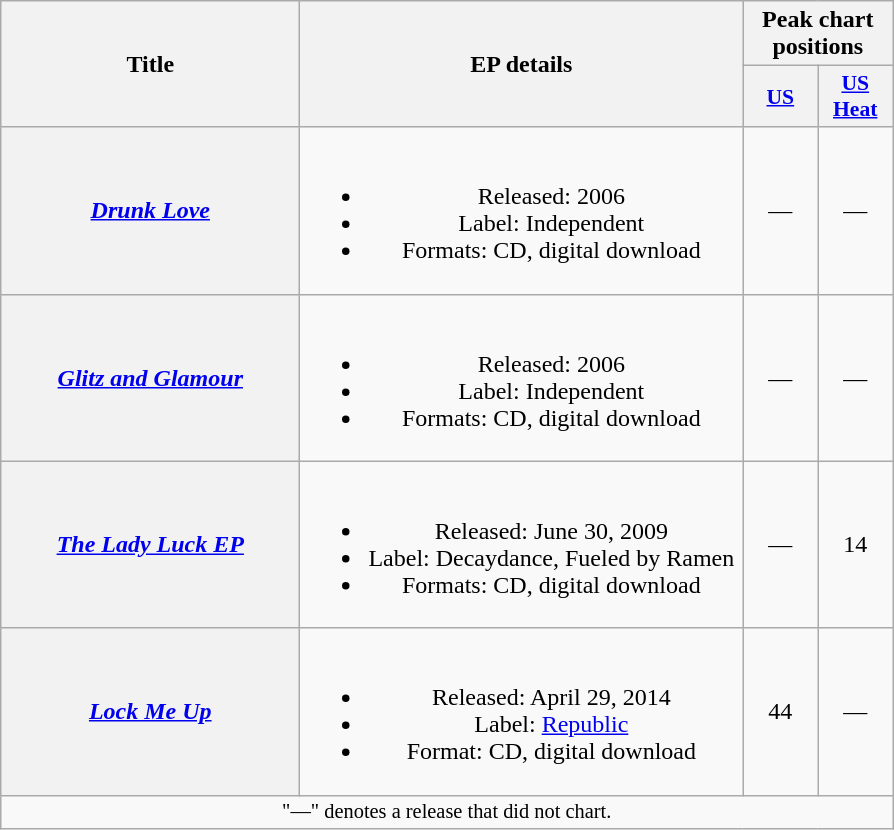<table class="wikitable plainrowheaders" style="text-align:center;">
<tr>
<th scope="col" rowspan="2" style="width:12em;">Title</th>
<th scope="col" rowspan="2" style="width:18em;">EP details</th>
<th scope="col" colspan="2">Peak chart positions</th>
</tr>
<tr>
<th scope="col" style="width:3em;font-size:90%;"><a href='#'>US</a><br></th>
<th scope="col" style="width:3em;font-size:90%;"><a href='#'>US Heat</a><br></th>
</tr>
<tr>
<th scope="row"><em><a href='#'>Drunk Love</a></em></th>
<td><br><ul><li>Released: 2006</li><li>Label: Independent</li><li>Formats: CD, digital download</li></ul></td>
<td>—</td>
<td>—</td>
</tr>
<tr>
<th scope="row"><em><a href='#'>Glitz and Glamour</a></em></th>
<td><br><ul><li>Released: 2006</li><li>Label: Independent</li><li>Formats: CD, digital download</li></ul></td>
<td>—</td>
<td>—</td>
</tr>
<tr>
<th scope="row"><em><a href='#'>The Lady Luck EP</a></em></th>
<td><br><ul><li>Released: June 30, 2009</li><li>Label: Decaydance, Fueled by Ramen</li><li>Formats: CD, digital download</li></ul></td>
<td>—</td>
<td>14</td>
</tr>
<tr>
<th scope="row"><em><a href='#'>Lock Me Up</a></em></th>
<td><br><ul><li>Released: April 29, 2014</li><li>Label: <a href='#'>Republic</a></li><li>Format: CD, digital download</li></ul></td>
<td>44</td>
<td>—</td>
</tr>
<tr>
<td colspan="8" style="font-size:85%">"—" denotes a release that did not chart.</td>
</tr>
</table>
